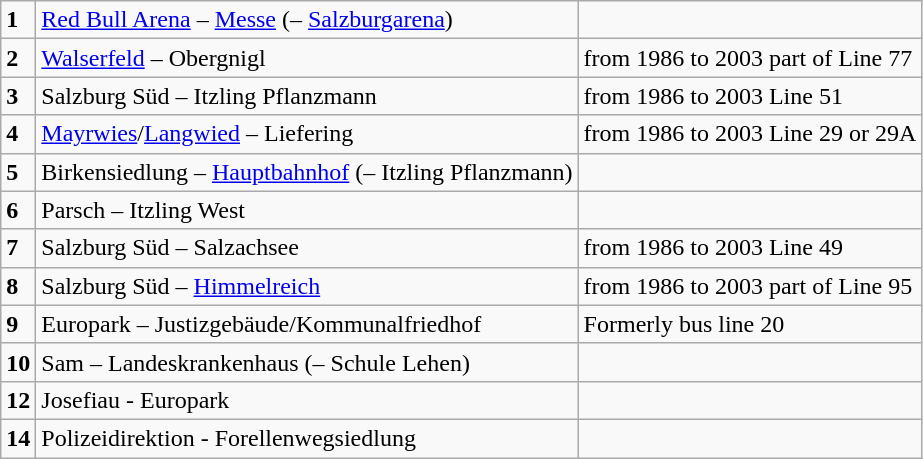<table class="wikitable">
<tr>
<td><strong>1</strong></td>
<td><a href='#'>Red Bull Arena</a> – <a href='#'>Messe</a> (– <a href='#'>Salzburgarena</a>)</td>
<td></td>
</tr>
<tr>
<td><strong>2</strong></td>
<td><a href='#'>Walserfeld</a> – Obergnigl</td>
<td>from 1986 to 2003 part of Line 77</td>
</tr>
<tr>
<td><strong>3</strong></td>
<td>Salzburg Süd – Itzling Pflanzmann</td>
<td>from 1986 to 2003 Line 51</td>
</tr>
<tr>
<td><strong>4</strong></td>
<td><a href='#'>Mayrwies</a>/<a href='#'>Langwied</a> – Liefering</td>
<td>from 1986 to 2003 Line 29 or 29A</td>
</tr>
<tr>
<td><strong>5</strong></td>
<td>Birkensiedlung – <a href='#'>Hauptbahnhof</a> (– Itzling Pflanzmann)</td>
<td></td>
</tr>
<tr>
<td><strong>6</strong></td>
<td>Parsch – Itzling West</td>
<td></td>
</tr>
<tr>
<td><strong>7</strong></td>
<td>Salzburg Süd – Salzachsee</td>
<td>from 1986 to 2003 Line 49</td>
</tr>
<tr>
<td><strong>8</strong></td>
<td>Salzburg Süd – <a href='#'>Himmelreich</a></td>
<td>from 1986 to 2003 part of Line 95</td>
</tr>
<tr>
<td><strong>9</strong></td>
<td>Europark – Justizgebäude/Kommunalfriedhof</td>
<td>Formerly bus line 20</td>
</tr>
<tr>
<td><strong>10</strong></td>
<td>Sam – Landeskrankenhaus (– Schule Lehen)</td>
<td></td>
</tr>
<tr>
<td><strong>12</strong></td>
<td>Josefiau - Europark</td>
<td></td>
</tr>
<tr>
<td><strong>14</strong></td>
<td>Polizeidirektion - Forellenwegsiedlung</td>
<td></td>
</tr>
</table>
